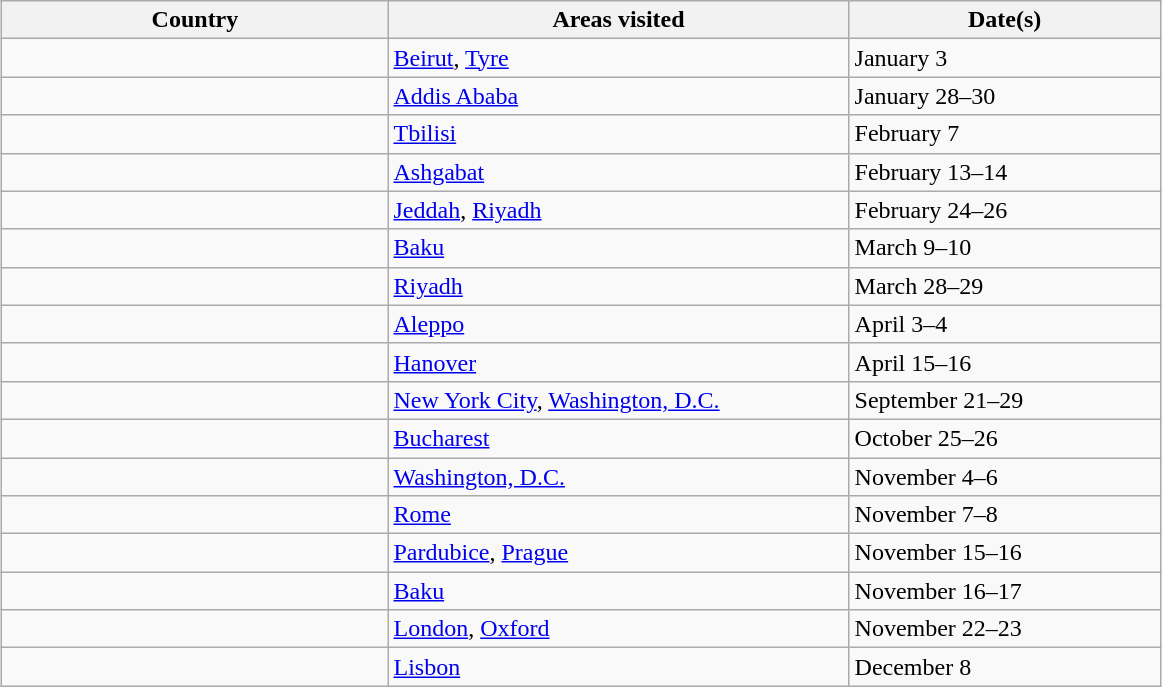<table class="wikitable" style="margin: 1em auto 1em auto">
<tr>
<th width=250>Country</th>
<th width=300>Areas visited</th>
<th width=200>Date(s)</th>
</tr>
<tr>
<td></td>
<td><a href='#'>Beirut</a>, <a href='#'>Tyre</a></td>
<td>January 3</td>
</tr>
<tr>
<td></td>
<td><a href='#'>Addis Ababa</a></td>
<td>January 28–30</td>
</tr>
<tr>
<td></td>
<td><a href='#'>Tbilisi</a></td>
<td>February 7</td>
</tr>
<tr>
<td></td>
<td><a href='#'>Ashgabat</a></td>
<td>February 13–14</td>
</tr>
<tr>
<td></td>
<td><a href='#'>Jeddah</a>, <a href='#'>Riyadh</a></td>
<td>February 24–26</td>
</tr>
<tr>
<td></td>
<td><a href='#'>Baku</a></td>
<td>March 9–10</td>
</tr>
<tr>
<td></td>
<td><a href='#'>Riyadh</a></td>
<td>March 28–29</td>
</tr>
<tr>
<td></td>
<td><a href='#'>Aleppo</a></td>
<td>April 3–4</td>
</tr>
<tr>
<td></td>
<td><a href='#'>Hanover</a></td>
<td>April 15–16</td>
</tr>
<tr>
<td></td>
<td><a href='#'>New York City</a>, <a href='#'>Washington, D.C.</a></td>
<td>September 21–29</td>
</tr>
<tr>
<td></td>
<td><a href='#'>Bucharest</a></td>
<td>October 25–26</td>
</tr>
<tr>
<td></td>
<td><a href='#'>Washington, D.C.</a></td>
<td>November 4–6</td>
</tr>
<tr>
<td></td>
<td><a href='#'>Rome</a></td>
<td>November 7–8</td>
</tr>
<tr>
<td></td>
<td><a href='#'>Pardubice</a>, <a href='#'>Prague</a></td>
<td>November 15–16</td>
</tr>
<tr>
<td></td>
<td><a href='#'>Baku</a></td>
<td>November 16–17</td>
</tr>
<tr>
<td></td>
<td><a href='#'>London</a>, <a href='#'>Oxford</a></td>
<td>November 22–23</td>
</tr>
<tr>
<td></td>
<td><a href='#'>Lisbon</a></td>
<td>December 8</td>
</tr>
</table>
